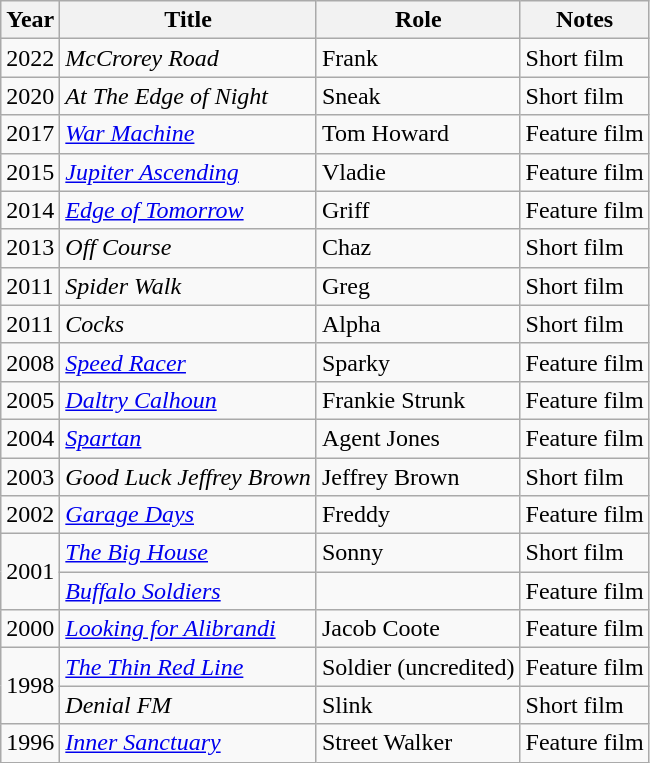<table class="wikitable">
<tr>
<th>Year</th>
<th>Title</th>
<th>Role</th>
<th>Notes</th>
</tr>
<tr>
<td>2022</td>
<td><em>McCrorey Road</em></td>
<td>Frank</td>
<td>Short film</td>
</tr>
<tr>
<td>2020</td>
<td><em>At The Edge of Night</em></td>
<td>Sneak</td>
<td>Short film</td>
</tr>
<tr>
<td>2017</td>
<td><em><a href='#'>War Machine</a></em></td>
<td>Tom Howard</td>
<td>Feature film</td>
</tr>
<tr>
<td>2015</td>
<td><em><a href='#'>Jupiter Ascending</a></em></td>
<td>Vladie</td>
<td>Feature film</td>
</tr>
<tr>
<td>2014</td>
<td><em><a href='#'>Edge of Tomorrow</a></em></td>
<td>Griff</td>
<td>Feature film</td>
</tr>
<tr>
<td>2013</td>
<td><em>Off Course</em></td>
<td>Chaz</td>
<td>Short film</td>
</tr>
<tr>
<td>2011</td>
<td><em>Spider Walk</em></td>
<td>Greg</td>
<td>Short film</td>
</tr>
<tr>
<td>2011</td>
<td><em>Cocks</em></td>
<td>Alpha</td>
<td>Short film</td>
</tr>
<tr>
<td>2008</td>
<td><em><a href='#'>Speed Racer</a></em></td>
<td>Sparky</td>
<td>Feature film</td>
</tr>
<tr>
<td>2005</td>
<td><em><a href='#'>Daltry Calhoun</a></em></td>
<td>Frankie Strunk</td>
<td>Feature film</td>
</tr>
<tr>
<td>2004</td>
<td><em><a href='#'>Spartan</a></em></td>
<td>Agent Jones</td>
<td>Feature film</td>
</tr>
<tr>
<td>2003</td>
<td><em>Good Luck Jeffrey Brown</em></td>
<td>Jeffrey Brown</td>
<td>Short film</td>
</tr>
<tr>
<td>2002</td>
<td><em><a href='#'>Garage Days</a></em></td>
<td>Freddy</td>
<td>Feature film</td>
</tr>
<tr>
<td rowspan="2">2001</td>
<td><em><a href='#'>The Big House</a></em></td>
<td>Sonny</td>
<td>Short film</td>
</tr>
<tr>
<td><em><a href='#'>Buffalo Soldiers</a></em></td>
<td></td>
<td>Feature film</td>
</tr>
<tr>
<td>2000</td>
<td><em><a href='#'>Looking for Alibrandi</a></em></td>
<td>Jacob Coote</td>
<td>Feature film</td>
</tr>
<tr>
<td rowspan="2">1998</td>
<td><em><a href='#'>The Thin Red Line</a></em></td>
<td>Soldier (uncredited)</td>
<td>Feature film</td>
</tr>
<tr>
<td><em>Denial FM</em></td>
<td>Slink</td>
<td>Short film</td>
</tr>
<tr>
<td>1996</td>
<td><em><a href='#'>Inner Sanctuary</a></em></td>
<td>Street Walker</td>
<td>Feature film</td>
</tr>
</table>
